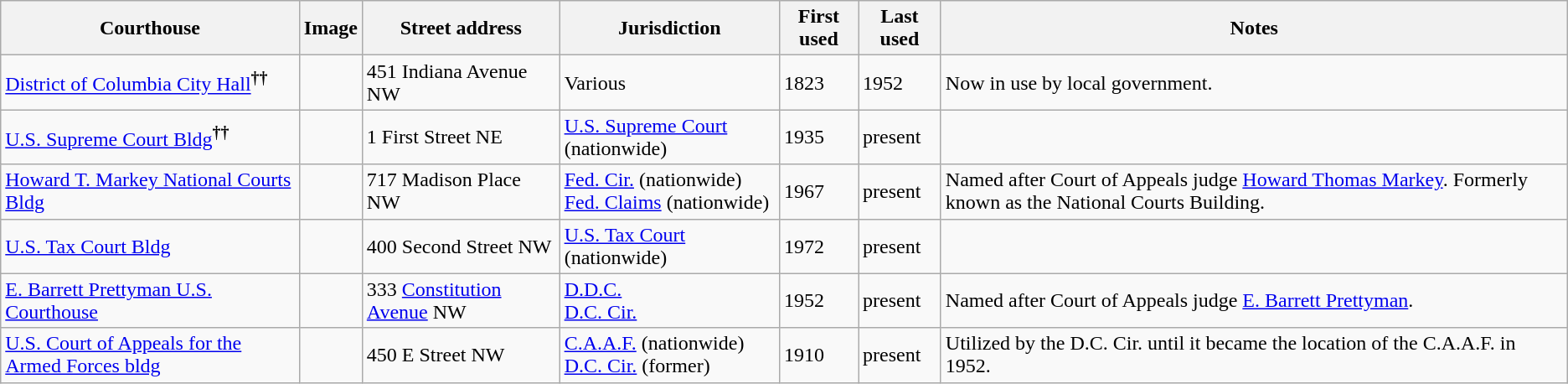<table class="wikitable sortable sticky-header sort-under">
<tr>
<th>Courthouse</th>
<th class="unsortable">Image</th>
<th>Street address</th>
<th>Jurisdiction</th>
<th>First used</th>
<th>Last used</th>
<th class="unsortable">Notes</th>
</tr>
<tr>
<td><a href='#'>District of Columbia City Hall</a><strong><sup>††</sup></strong></td>
<td></td>
<td>451 Indiana Avenue NW</td>
<td>Various</td>
<td>1823</td>
<td>1952</td>
<td>Now in use by local government.</td>
</tr>
<tr>
<td><a href='#'>U.S. Supreme Court Bldg</a><strong><sup>††</sup></strong></td>
<td></td>
<td>1 First Street NE</td>
<td><a href='#'>U.S. Supreme Court</a> (nationwide)</td>
<td>1935</td>
<td>present</td>
<td></td>
</tr>
<tr>
<td><a href='#'>Howard T. Markey National Courts Bldg</a></td>
<td></td>
<td>717 Madison Place NW</td>
<td><a href='#'>Fed. Cir.</a> (nationwide) <br><a href='#'>Fed. Claims</a> (nationwide)</td>
<td>1967</td>
<td>present</td>
<td>Named after Court of Appeals judge <a href='#'>Howard Thomas Markey</a>. Formerly known as the National Courts Building.</td>
</tr>
<tr>
<td><a href='#'>U.S. Tax Court Bldg</a></td>
<td></td>
<td>400 Second Street NW</td>
<td><a href='#'>U.S. Tax Court</a> (nationwide)</td>
<td>1972</td>
<td>present</td>
<td></td>
</tr>
<tr>
<td><a href='#'>E. Barrett Prettyman U.S. Courthouse</a></td>
<td></td>
<td>333 <a href='#'>Constitution Avenue</a> NW</td>
<td><a href='#'>D.D.C.</a> <br><a href='#'>D.C. Cir.</a></td>
<td>1952</td>
<td>present</td>
<td>Named after Court of Appeals judge <a href='#'>E. Barrett Prettyman</a>.</td>
</tr>
<tr>
<td><a href='#'>U.S. Court of Appeals for the Armed Forces bldg</a></td>
<td></td>
<td>450 E Street NW</td>
<td><a href='#'>C.A.A.F.</a> (nationwide) <br><a href='#'>D.C. Cir.</a> (former)</td>
<td>1910</td>
<td>present</td>
<td>Utilized by the D.C. Cir. until it became the location of the C.A.A.F. in 1952.</td>
</tr>
</table>
